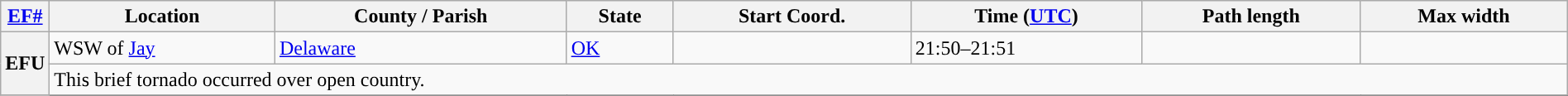<table class="wikitable sortable" style="width:100%;">
<tr>
<th scope="col" width="2%" align="center"><a href='#'>EF#</a></th>
<th scope="col" align="center" class="unsortable">Location</th>
<th scope="col" align="center" class="unsortable">County / Parish</th>
<th scope="col" align="center">State</th>
<th scope="col" align="center">Start Coord.</th>
<th scope="col" align="center">Time (<a href='#'>UTC</a>)</th>
<th scope="col" align="center">Path length</th>
<th scope="col" align="center">Max width</th>
</tr>
<tr>
<th scope="row" rowspan="2" style="background-color:#">EFU</th>
<td>WSW of <a href='#'>Jay</a></td>
<td><a href='#'>Delaware</a></td>
<td><a href='#'>OK</a></td>
<td></td>
<td>21:50–21:51</td>
<td></td>
<td></td>
</tr>
<tr class="expand-child">
<td colspan="8" style=" border-bottom: 1px solid black;">This brief tornado occurred over open country.</td>
</tr>
<tr>
</tr>
</table>
